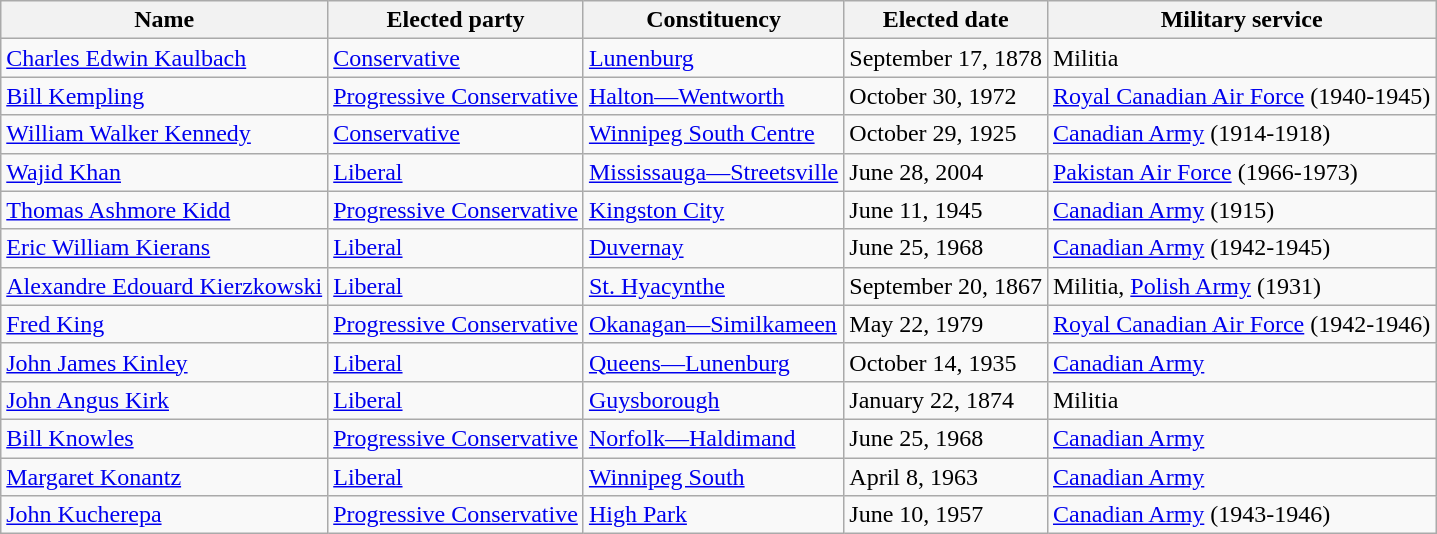<table class="wikitable sortable">
<tr>
<th>Name</th>
<th>Elected party</th>
<th>Constituency</th>
<th>Elected date</th>
<th>Military service</th>
</tr>
<tr>
<td><a href='#'>Charles Edwin Kaulbach</a></td>
<td><a href='#'>Conservative</a></td>
<td><a href='#'>Lunenburg</a></td>
<td>September 17, 1878</td>
<td>Militia</td>
</tr>
<tr>
<td><a href='#'>Bill Kempling</a></td>
<td><a href='#'>Progressive Conservative</a></td>
<td><a href='#'>Halton—Wentworth</a></td>
<td>October 30, 1972</td>
<td><a href='#'>Royal Canadian Air Force</a> (1940-1945)</td>
</tr>
<tr>
<td><a href='#'>William Walker Kennedy</a></td>
<td><a href='#'>Conservative</a></td>
<td><a href='#'>Winnipeg South Centre</a></td>
<td>October 29, 1925</td>
<td><a href='#'>Canadian Army</a> (1914-1918)</td>
</tr>
<tr>
<td><a href='#'>Wajid Khan</a></td>
<td><a href='#'>Liberal</a></td>
<td><a href='#'>Mississauga—Streetsville</a></td>
<td>June 28, 2004</td>
<td><a href='#'>Pakistan Air Force</a> (1966-1973)</td>
</tr>
<tr>
<td><a href='#'>Thomas Ashmore Kidd</a></td>
<td><a href='#'>Progressive Conservative</a></td>
<td><a href='#'>Kingston City</a></td>
<td>June 11, 1945</td>
<td><a href='#'>Canadian Army</a> (1915)</td>
</tr>
<tr>
<td><a href='#'>Eric William Kierans</a></td>
<td><a href='#'>Liberal</a></td>
<td><a href='#'>Duvernay</a></td>
<td>June 25, 1968</td>
<td><a href='#'>Canadian Army</a> (1942-1945)</td>
</tr>
<tr>
<td><a href='#'>Alexandre Edouard Kierzkowski</a></td>
<td><a href='#'>Liberal</a></td>
<td><a href='#'>St. Hyacynthe</a></td>
<td>September 20, 1867</td>
<td>Militia, <a href='#'>Polish Army</a> (1931)</td>
</tr>
<tr>
<td><a href='#'>Fred King</a></td>
<td><a href='#'>Progressive Conservative</a></td>
<td><a href='#'>Okanagan—Similkameen</a></td>
<td>May 22, 1979</td>
<td><a href='#'>Royal Canadian Air Force</a> (1942-1946)</td>
</tr>
<tr>
<td><a href='#'>John James Kinley</a></td>
<td><a href='#'>Liberal</a></td>
<td><a href='#'>Queens—Lunenburg</a></td>
<td>October 14, 1935</td>
<td><a href='#'>Canadian Army</a></td>
</tr>
<tr>
<td><a href='#'>John Angus Kirk</a></td>
<td><a href='#'>Liberal</a></td>
<td><a href='#'>Guysborough</a></td>
<td>January 22, 1874</td>
<td>Militia</td>
</tr>
<tr>
<td><a href='#'>Bill Knowles</a></td>
<td><a href='#'>Progressive Conservative</a></td>
<td><a href='#'>Norfolk—Haldimand</a></td>
<td>June 25, 1968</td>
<td><a href='#'>Canadian Army</a></td>
</tr>
<tr>
<td><a href='#'>Margaret Konantz</a></td>
<td><a href='#'>Liberal</a></td>
<td><a href='#'>Winnipeg South</a></td>
<td>April 8, 1963</td>
<td><a href='#'>Canadian Army</a></td>
</tr>
<tr>
<td><a href='#'>John Kucherepa</a></td>
<td><a href='#'>Progressive Conservative</a></td>
<td><a href='#'>High Park</a></td>
<td>June 10, 1957</td>
<td><a href='#'>Canadian Army</a> (1943-1946)</td>
</tr>
</table>
